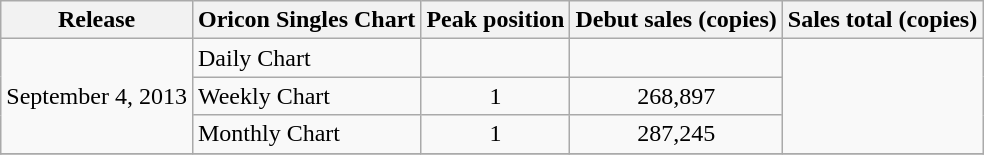<table class="wikitable">
<tr>
<th>Release</th>
<th>Oricon Singles Chart</th>
<th>Peak position</th>
<th>Debut sales (copies)</th>
<th>Sales total (copies)</th>
</tr>
<tr>
<td rowspan="3">September 4, 2013</td>
<td>Daily Chart</td>
<td align="center"></td>
<td align="center"></td>
<td style="text-align:center;" rowspan="3"></td>
</tr>
<tr>
<td>Weekly Chart</td>
<td align="center">1</td>
<td align="center">268,897</td>
</tr>
<tr>
<td>Monthly Chart</td>
<td align="center">1</td>
<td align="center">287,245</td>
</tr>
<tr>
</tr>
</table>
